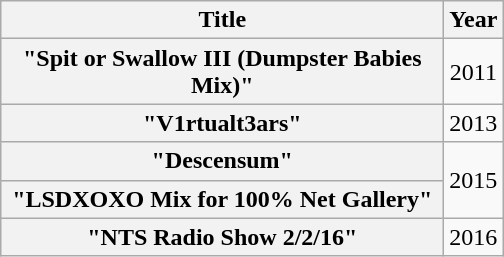<table class="wikitable plainrowheaders" style="text-align:center;">
<tr>
<th scope="col" rowspan="1" style="width:18em;">Title</th>
<th>Year</th>
</tr>
<tr>
<th scope="row">"Spit or Swallow III (Dumpster Babies Mix)"</th>
<td>2011</td>
</tr>
<tr>
<th scope="row">"V1rtualt3ars"</th>
<td>2013</td>
</tr>
<tr>
<th scope="row">"Descensum"</th>
<td rowspan="2">2015</td>
</tr>
<tr>
<th scope="row">"LSDXOXO Mix for 100% Net Gallery"</th>
</tr>
<tr>
<th scope="row">"NTS Radio Show 2/2/16"</th>
<td>2016</td>
</tr>
</table>
